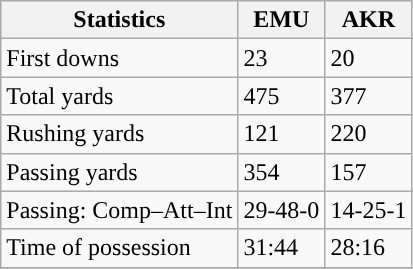<table class="wikitable" style="float: left;">
<tr>
<th>Statistics</th>
<th>EMU</th>
<th>AKR</th>
</tr>
<tr>
<td>First downs</td>
<td>23</td>
<td>20</td>
</tr>
<tr>
<td>Total yards</td>
<td>475</td>
<td>377</td>
</tr>
<tr>
<td>Rushing yards</td>
<td>121</td>
<td>220</td>
</tr>
<tr>
<td>Passing yards</td>
<td>354</td>
<td>157</td>
</tr>
<tr>
<td>Passing: Comp–Att–Int</td>
<td>29-48-0</td>
<td>14-25-1</td>
</tr>
<tr>
<td>Time of possession</td>
<td>31:44</td>
<td>28:16</td>
</tr>
<tr>
</tr>
</table>
